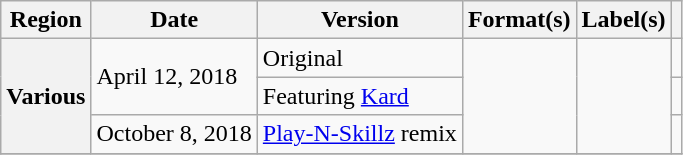<table class="wikitable plainrowheaders">
<tr>
<th scope="col">Region</th>
<th scope="col">Date</th>
<th scope="col">Version</th>
<th scope="col">Format(s)</th>
<th scope="col">Label(s)</th>
<th scope="col"></th>
</tr>
<tr>
<th rowspan="3" scope="row">Various</th>
<td rowspan="2">April 12, 2018</td>
<td>Original</td>
<td rowspan="3"></td>
<td rowspan="3"></td>
<td style="text-align:center"></td>
</tr>
<tr>
<td>Featuring <a href='#'>Kard</a></td>
<td style="text-align:center"></td>
</tr>
<tr>
<td>October 8, 2018</td>
<td><a href='#'>Play-N-Skillz</a> remix</td>
<td style="text-align:center"></td>
</tr>
<tr>
</tr>
</table>
